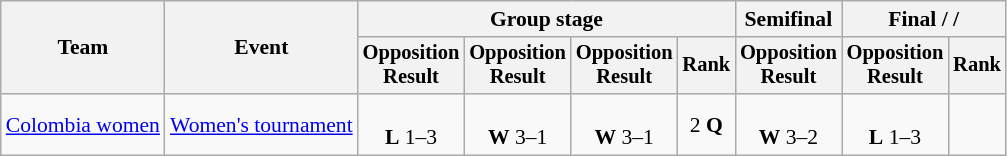<table class=wikitable style=font-size:90%;text-align:center>
<tr>
<th rowspan=2>Team</th>
<th rowspan=2>Event</th>
<th colspan=4>Group stage</th>
<th>Semifinal</th>
<th colspan=2>Final /  / </th>
</tr>
<tr style=font-size:95%>
<th>Opposition<br>Result</th>
<th>Opposition<br>Result</th>
<th>Opposition<br>Result</th>
<th>Rank</th>
<th>Opposition<br>Result</th>
<th>Opposition<br>Result</th>
<th>Rank</th>
</tr>
<tr>
<td align=left><a href='#'>Colombia women</a></td>
<td align=left><a href='#'>Women's tournament</a></td>
<td><br><strong>L</strong> 1–3</td>
<td><br><strong>W</strong> 3–1</td>
<td><br><strong>W</strong> 3–1</td>
<td>2 <strong>Q</strong></td>
<td><br><strong>W</strong> 3–2</td>
<td><br><strong>L</strong> 1–3</td>
<td></td>
</tr>
</table>
